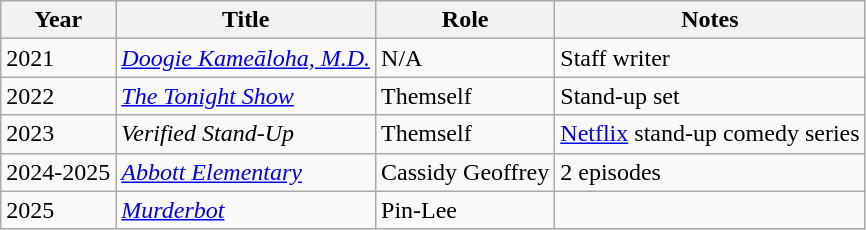<table class="wikitable sortable">
<tr>
<th>Year</th>
<th>Title</th>
<th>Role</th>
<th>Notes</th>
</tr>
<tr>
<td>2021</td>
<td><em><a href='#'>Doogie Kameāloha, M.D.</a></em></td>
<td>N/A</td>
<td>Staff writer</td>
</tr>
<tr>
<td>2022</td>
<td><a href='#'><em>The Tonight Show</em></a></td>
<td>Themself</td>
<td>Stand-up set</td>
</tr>
<tr>
<td>2023</td>
<td><em>Verified Stand-Up</em></td>
<td>Themself</td>
<td><a href='#'>Netflix</a> stand-up comedy series</td>
</tr>
<tr>
<td>2024-2025</td>
<td><em><a href='#'>Abbott Elementary</a></em></td>
<td>Cassidy Geoffrey</td>
<td>2 episodes</td>
</tr>
<tr>
<td>2025</td>
<td><em><a href='#'>Murderbot</a></em></td>
<td>Pin-Lee</td>
<td></td>
</tr>
</table>
